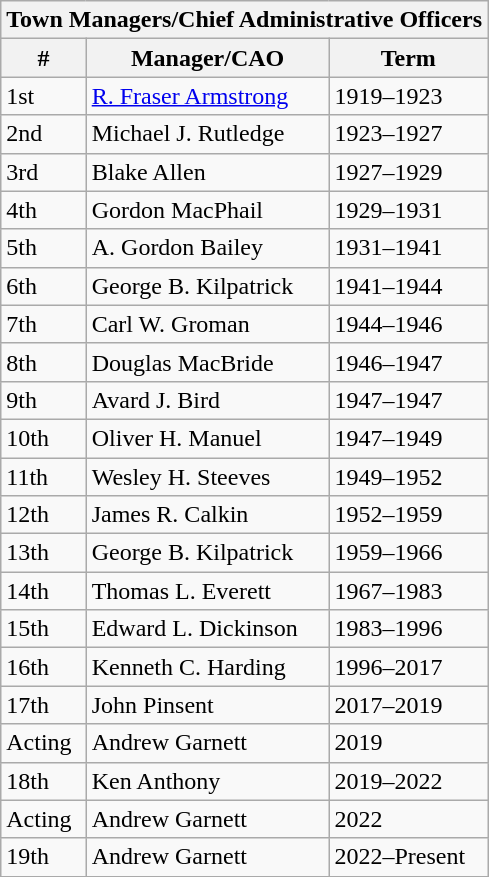<table class="wikitable collapsible collapsed">
<tr>
<th colspan="3">Town Managers/Chief Administrative Officers</th>
</tr>
<tr>
<th>#</th>
<th>Manager/CAO</th>
<th>Term</th>
</tr>
<tr>
<td>1st</td>
<td><a href='#'>R. Fraser Armstrong</a></td>
<td>1919–1923</td>
</tr>
<tr>
<td>2nd</td>
<td>Michael J. Rutledge</td>
<td>1923–1927</td>
</tr>
<tr>
<td>3rd</td>
<td>Blake Allen</td>
<td>1927–1929</td>
</tr>
<tr>
<td>4th</td>
<td>Gordon MacPhail</td>
<td>1929–1931</td>
</tr>
<tr>
<td>5th</td>
<td>A. Gordon Bailey</td>
<td>1931–1941</td>
</tr>
<tr>
<td>6th</td>
<td>George B. Kilpatrick</td>
<td>1941–1944</td>
</tr>
<tr>
<td>7th</td>
<td>Carl W. Groman</td>
<td>1944–1946</td>
</tr>
<tr>
<td>8th</td>
<td>Douglas MacBride</td>
<td>1946–1947</td>
</tr>
<tr>
<td>9th</td>
<td>Avard J. Bird</td>
<td>1947–1947</td>
</tr>
<tr>
<td>10th</td>
<td>Oliver H. Manuel</td>
<td>1947–1949</td>
</tr>
<tr>
<td>11th</td>
<td>Wesley H. Steeves</td>
<td>1949–1952</td>
</tr>
<tr>
<td>12th</td>
<td>James R. Calkin</td>
<td>1952–1959</td>
</tr>
<tr>
<td>13th</td>
<td>George B. Kilpatrick</td>
<td>1959–1966</td>
</tr>
<tr>
<td>14th</td>
<td>Thomas L. Everett</td>
<td>1967–1983</td>
</tr>
<tr>
<td>15th</td>
<td>Edward L. Dickinson</td>
<td>1983–1996</td>
</tr>
<tr>
<td>16th</td>
<td>Kenneth C. Harding</td>
<td>1996–2017</td>
</tr>
<tr>
<td>17th</td>
<td>John Pinsent</td>
<td>2017–2019</td>
</tr>
<tr>
<td>Acting</td>
<td>Andrew Garnett</td>
<td>2019</td>
</tr>
<tr>
<td>18th</td>
<td>Ken Anthony</td>
<td>2019–2022</td>
</tr>
<tr>
<td>Acting</td>
<td>Andrew Garnett</td>
<td>2022</td>
</tr>
<tr>
<td>19th</td>
<td>Andrew Garnett</td>
<td>2022–Present</td>
</tr>
</table>
